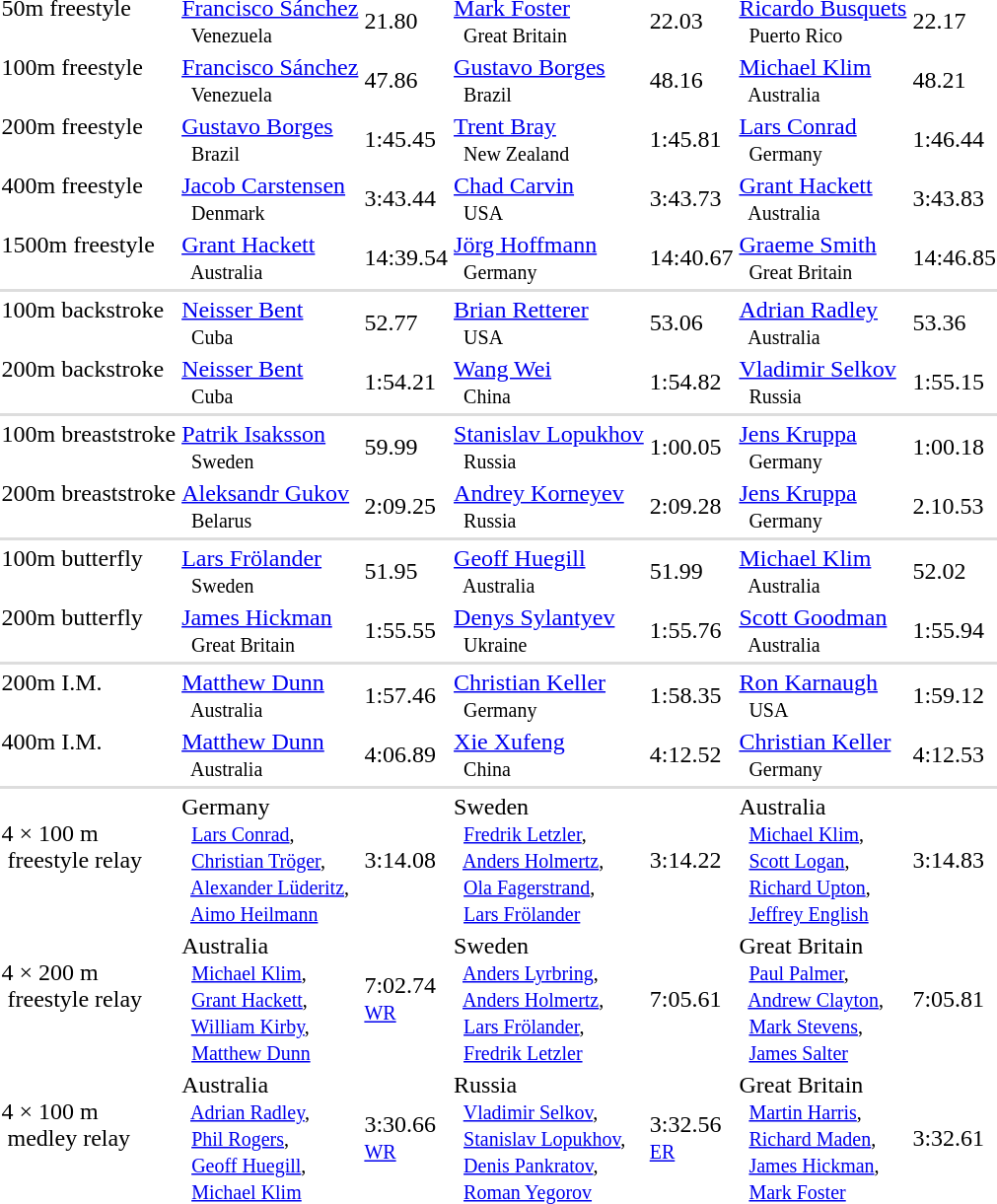<table>
<tr>
<td>50m freestyle <br>   </td>
<td><a href='#'>Francisco Sánchez</a> <small><br>   Venezuela </small></td>
<td>21.80</td>
<td><a href='#'>Mark Foster</a> <small><br>   Great Britain </small></td>
<td>22.03</td>
<td><a href='#'>Ricardo Busquets</a> <small><br>   Puerto Rico</small></td>
<td>22.17</td>
</tr>
<tr>
<td>100m freestyle <br>   </td>
<td><a href='#'>Francisco Sánchez</a> <small><br>   Venezuela</small></td>
<td>47.86</td>
<td><a href='#'>Gustavo Borges</a> <small><br>   Brazil</small></td>
<td>48.16</td>
<td><a href='#'>Michael Klim</a> <small><br>   Australia</small></td>
<td>48.21</td>
</tr>
<tr>
<td>200m freestyle <br>   </td>
<td><a href='#'>Gustavo Borges</a> <small><br>   Brazil</small></td>
<td>1:45.45</td>
<td><a href='#'>Trent Bray</a> <small><br>   New Zealand</small></td>
<td>1:45.81</td>
<td><a href='#'>Lars Conrad</a> <small><br>   Germany</small></td>
<td>1:46.44</td>
</tr>
<tr>
<td>400m freestyle <br>   </td>
<td><a href='#'>Jacob Carstensen</a> <small><br>   Denmark</small></td>
<td>3:43.44</td>
<td><a href='#'>Chad Carvin</a> <small><br>   USA</small></td>
<td>3:43.73</td>
<td><a href='#'>Grant Hackett</a> <small><br>   Australia</small></td>
<td>3:43.83</td>
</tr>
<tr>
<td>1500m freestyle <br>   </td>
<td><a href='#'>Grant Hackett</a> <small><br>   Australia</small></td>
<td>14:39.54</td>
<td><a href='#'>Jörg Hoffmann</a> <small><br>   Germany</small></td>
<td>14:40.67</td>
<td><a href='#'>Graeme Smith</a> <small><br>   Great Britain</small></td>
<td>14:46.85</td>
</tr>
<tr bgcolor=DDDDDD>
<td colspan=7></td>
</tr>
<tr>
<td>100m backstroke <br>   </td>
<td><a href='#'>Neisser Bent</a> <small><br>   Cuba</small></td>
<td>52.77</td>
<td><a href='#'>Brian Retterer</a> <small><br>   USA</small></td>
<td>53.06</td>
<td><a href='#'>Adrian Radley</a> <small><br>   Australia</small></td>
<td>53.36</td>
</tr>
<tr>
<td>200m backstroke <br>   </td>
<td><a href='#'>Neisser Bent</a> <small><br>   Cuba</small></td>
<td>1:54.21</td>
<td><a href='#'>Wang Wei</a> <small><br>   China</small></td>
<td>1:54.82</td>
<td><a href='#'>Vladimir Selkov</a> <small><br>   Russia</small></td>
<td>1:55.15</td>
</tr>
<tr bgcolor=DDDDDD>
<td colspan=7></td>
</tr>
<tr>
<td>100m breaststroke <br>   </td>
<td><a href='#'>Patrik Isaksson</a> <small><br>   Sweden</small></td>
<td>59.99</td>
<td><a href='#'>Stanislav Lopukhov</a> <small><br>   Russia</small></td>
<td>1:00.05</td>
<td><a href='#'>Jens Kruppa</a> <small><br>   Germany</small></td>
<td>1:00.18</td>
</tr>
<tr>
<td>200m breaststroke <br>   </td>
<td><a href='#'>Aleksandr Gukov</a> <small><br>   Belarus</small></td>
<td>2:09.25</td>
<td><a href='#'>Andrey Korneyev</a> <small><br>   Russia</small></td>
<td>2:09.28</td>
<td><a href='#'>Jens Kruppa</a> <small><br>   Germany</small></td>
<td>2.10.53</td>
</tr>
<tr bgcolor=DDDDDD>
<td colspan=7></td>
</tr>
<tr>
<td>100m butterfly <br>   </td>
<td><a href='#'>Lars Frölander</a> <small><br>   Sweden</small></td>
<td>51.95</td>
<td><a href='#'>Geoff Huegill</a> <small><br>   Australia</small></td>
<td>51.99</td>
<td><a href='#'>Michael Klim</a> <small><br>   Australia</small></td>
<td>52.02</td>
</tr>
<tr>
<td>200m butterfly <br>   </td>
<td><a href='#'>James Hickman</a> <small><br>   Great Britain</small></td>
<td>1:55.55</td>
<td><a href='#'>Denys Sylantyev</a> <small><br>   Ukraine</small></td>
<td>1:55.76</td>
<td><a href='#'>Scott Goodman</a> <small><br>   Australia</small></td>
<td>1:55.94</td>
</tr>
<tr bgcolor=DDDDDD>
<td colspan=7></td>
</tr>
<tr>
<td>200m I.M. <br>   </td>
<td><a href='#'>Matthew Dunn</a> <small><br>   Australia</small></td>
<td>1:57.46</td>
<td><a href='#'>Christian Keller</a> <small><br>   Germany</small></td>
<td>1:58.35</td>
<td><a href='#'>Ron Karnaugh</a> <small><br>   USA</small></td>
<td>1:59.12</td>
</tr>
<tr>
<td>400m I.M. <br>   </td>
<td><a href='#'>Matthew Dunn</a> <small><br>   Australia </small></td>
<td>4:06.89</td>
<td><a href='#'>Xie Xufeng</a> <small><br>   China</small></td>
<td>4:12.52</td>
<td><a href='#'>Christian Keller</a> <small><br>   Germany</small></td>
<td>4:12.53</td>
</tr>
<tr bgcolor=DDDDDD>
<td colspan=7></td>
</tr>
<tr>
<td>4 × 100 m <br>  freestyle relay <br>   </td>
<td> Germany <small><br>  <a href='#'>Lars Conrad</a>,<br>  <a href='#'>Christian Tröger</a>,<br>  <a href='#'>Alexander Lüderitz</a>,<br>  <a href='#'>Aimo Heilmann</a></small></td>
<td>3:14.08</td>
<td> Sweden <small><br>  <a href='#'>Fredrik Letzler</a>,<br>  <a href='#'>Anders Holmertz</a>,<br>  <a href='#'>Ola Fagerstrand</a>,<br>  <a href='#'>Lars Frölander</a></small></td>
<td>3:14.22</td>
<td> Australia <small><br>  <a href='#'>Michael Klim</a>,<br>  <a href='#'>Scott Logan</a>,<br>  <a href='#'>Richard Upton</a>,<br>  <a href='#'>Jeffrey English</a></small></td>
<td>3:14.83</td>
</tr>
<tr>
<td>4 × 200 m <br>  freestyle relay <br>   </td>
<td> Australia <small><br>  <a href='#'>Michael Klim</a>,<br>  <a href='#'>Grant Hackett</a>,<br>  <a href='#'>William Kirby</a>,<br>  <a href='#'>Matthew Dunn</a></small></td>
<td>7:02.74 <small><br><a href='#'>WR</a></small></td>
<td> Sweden <small><br>  <a href='#'>Anders Lyrbring</a>,<br>  <a href='#'>Anders Holmertz</a>,<br>  <a href='#'>Lars Frölander</a>,<br>  <a href='#'>Fredrik Letzler</a> </small></td>
<td>7:05.61</td>
<td> Great Britain <small><br>  <a href='#'>Paul Palmer</a>,<br>  <a href='#'>Andrew Clayton</a>, <br>  <a href='#'>Mark Stevens</a>,<br>  <a href='#'>James Salter</a> </small></td>
<td>7:05.81</td>
</tr>
<tr>
<td>4 × 100 m <br>  medley relay <br>   </td>
<td> Australia <small><br>  <a href='#'>Adrian Radley</a>,<br>  <a href='#'>Phil Rogers</a>,<br>  <a href='#'>Geoff Huegill</a>,<br>  <a href='#'>Michael Klim</a> </small></td>
<td>3:30.66 <small><br><a href='#'>WR</a></small></td>
<td> Russia <small><br>  <a href='#'>Vladimir Selkov</a>,<br>  <a href='#'>Stanislav Lopukhov</a>,<br>  <a href='#'>Denis Pankratov</a>,<br>  <a href='#'>Roman Yegorov</a> </small></td>
<td>3:32.56 <small><br> <a href='#'>ER</a> </small></td>
<td> Great Britain <br><small>  <a href='#'>Martin Harris</a>,<br>  <a href='#'>Richard Maden</a>,<br>  <a href='#'>James Hickman</a>,<br>  <a href='#'>Mark Foster</a> </small></td>
<td>3:32.61</td>
</tr>
</table>
